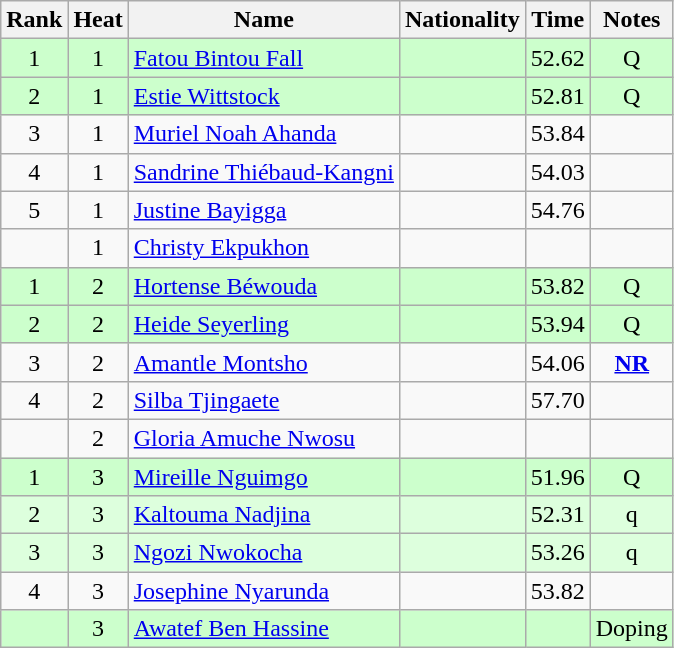<table class="wikitable sortable" style="text-align:center">
<tr>
<th>Rank</th>
<th>Heat</th>
<th>Name</th>
<th>Nationality</th>
<th>Time</th>
<th>Notes</th>
</tr>
<tr bgcolor=ccffcc>
<td>1</td>
<td>1</td>
<td align=left><a href='#'>Fatou Bintou Fall</a></td>
<td align=left></td>
<td>52.62</td>
<td>Q</td>
</tr>
<tr bgcolor=ccffcc>
<td>2</td>
<td>1</td>
<td align=left><a href='#'>Estie Wittstock</a></td>
<td align=left></td>
<td>52.81</td>
<td>Q</td>
</tr>
<tr>
<td>3</td>
<td>1</td>
<td align=left><a href='#'>Muriel Noah Ahanda</a></td>
<td align=left></td>
<td>53.84</td>
<td></td>
</tr>
<tr>
<td>4</td>
<td>1</td>
<td align=left><a href='#'>Sandrine Thiébaud-Kangni</a></td>
<td align=left></td>
<td>54.03</td>
<td></td>
</tr>
<tr>
<td>5</td>
<td>1</td>
<td align=left><a href='#'>Justine Bayigga</a></td>
<td align=left></td>
<td>54.76</td>
<td></td>
</tr>
<tr>
<td></td>
<td>1</td>
<td align=left><a href='#'>Christy Ekpukhon</a></td>
<td align=left></td>
<td></td>
<td></td>
</tr>
<tr bgcolor=ccffcc>
<td>1</td>
<td>2</td>
<td align=left><a href='#'>Hortense Béwouda</a></td>
<td align=left></td>
<td>53.82</td>
<td>Q</td>
</tr>
<tr bgcolor=ccffcc>
<td>2</td>
<td>2</td>
<td align=left><a href='#'>Heide Seyerling</a></td>
<td align=left></td>
<td>53.94</td>
<td>Q</td>
</tr>
<tr>
<td>3</td>
<td>2</td>
<td align=left><a href='#'>Amantle Montsho</a></td>
<td align=left></td>
<td>54.06</td>
<td><strong><a href='#'>NR</a></strong></td>
</tr>
<tr>
<td>4</td>
<td>2</td>
<td align=left><a href='#'>Silba Tjingaete</a></td>
<td align=left></td>
<td>57.70</td>
<td></td>
</tr>
<tr>
<td></td>
<td>2</td>
<td align=left><a href='#'>Gloria Amuche Nwosu</a></td>
<td align=left></td>
<td></td>
<td></td>
</tr>
<tr bgcolor=ccffcc>
<td>1</td>
<td>3</td>
<td align=left><a href='#'>Mireille Nguimgo</a></td>
<td align=left></td>
<td>51.96</td>
<td>Q</td>
</tr>
<tr bgcolor=ddffdd>
<td>2</td>
<td>3</td>
<td align=left><a href='#'>Kaltouma Nadjina</a></td>
<td align=left></td>
<td>52.31</td>
<td>q</td>
</tr>
<tr bgcolor=ddffdd>
<td>3</td>
<td>3</td>
<td align=left><a href='#'>Ngozi Nwokocha</a></td>
<td align=left></td>
<td>53.26</td>
<td>q</td>
</tr>
<tr>
<td>4</td>
<td>3</td>
<td align=left><a href='#'>Josephine Nyarunda</a></td>
<td align=left></td>
<td>53.82</td>
<td></td>
</tr>
<tr bgcolor=ccffcc>
<td></td>
<td>3</td>
<td align=left><a href='#'>Awatef Ben Hassine</a></td>
<td align=left></td>
<td></td>
<td>Doping</td>
</tr>
</table>
